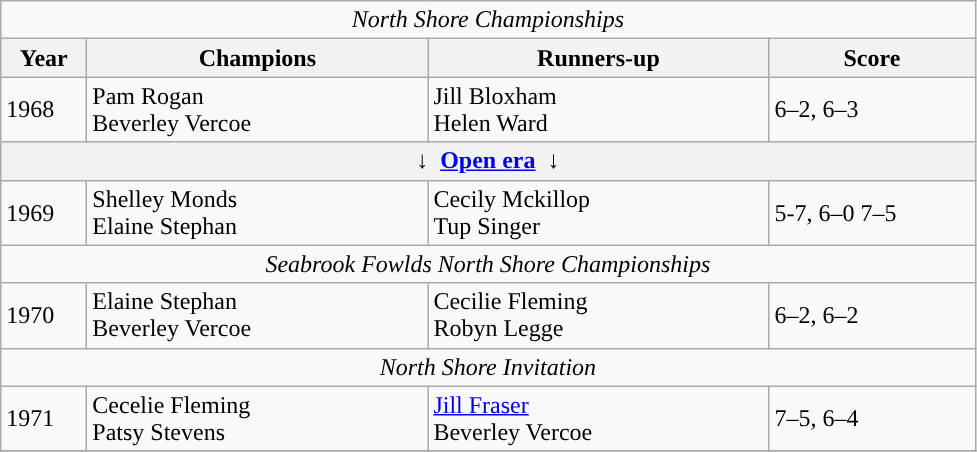<table class="wikitable">
<tr>
<td colspan=4 align=center><em>North Shore Championships</em></td>
</tr>
<tr>
<th style="width:50px">Year</th>
<th style="width:220px">Champions</th>
<th style="width:220px">Runners-up</th>
<th style="width:130px" class="unsortable">Score</th>
</tr>
<tr>
<td>1968</td>
<td> Pam Rogan <br> Beverley Vercoe</td>
<td> Jill Bloxham<br> Helen Ward</td>
<td>6–2, 6–3</td>
</tr>
<tr>
<th colspan=4 align=center>↓  <a href='#'>Open era</a>  ↓</th>
</tr>
<tr>
<td>1969</td>
<td> Shelley Monds <br> Elaine Stephan</td>
<td> Cecily Mckillop <br> Tup Singer</td>
<td>5-7, 6–0 7–5</td>
</tr>
<tr>
<td colspan=4 align=center><em>Seabrook Fowlds North Shore Championships</em></td>
</tr>
<tr>
<td>1970</td>
<td> Elaine Stephan<br> Beverley Vercoe</td>
<td> Cecilie Fleming<br> Robyn Legge</td>
<td>6–2, 6–2</td>
</tr>
<tr>
<td colspan=4 align=center><em>North Shore Invitation</em></td>
</tr>
<tr>
<td>1971</td>
<td>  Cecelie Fleming<br> Patsy Stevens</td>
<td> <a href='#'>Jill Fraser</a><br> Beverley Vercoe</td>
<td>7–5, 6–4</td>
</tr>
<tr>
</tr>
</table>
